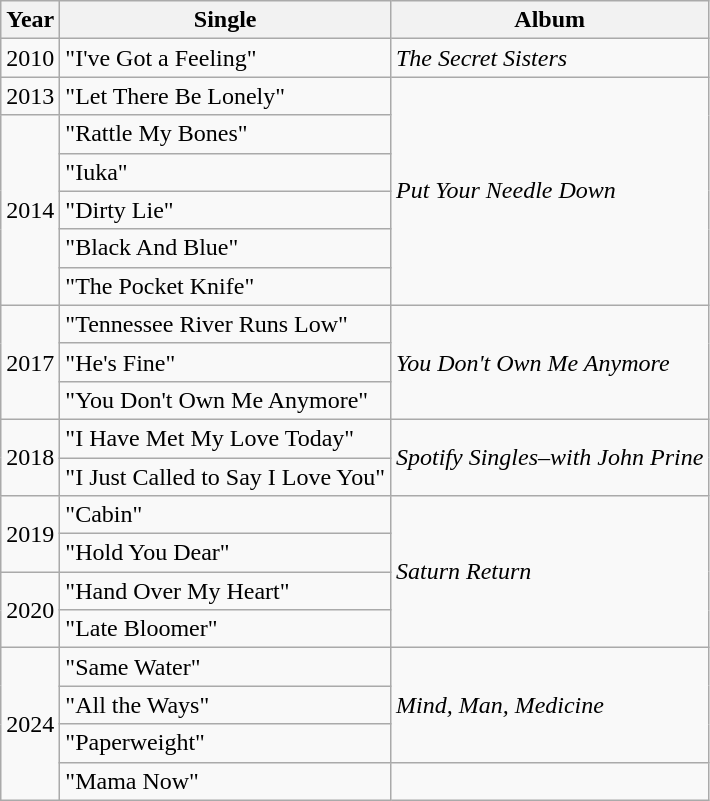<table class="wikitable plainrowheaders">
<tr>
<th>Year</th>
<th>Single</th>
<th>Album</th>
</tr>
<tr>
<td>2010</td>
<td>"I've Got a Feeling"</td>
<td><em>The Secret Sisters</em></td>
</tr>
<tr>
<td>2013</td>
<td>"Let There Be Lonely"</td>
<td rowspan="6"><em>Put Your Needle Down</em></td>
</tr>
<tr>
<td rowspan="5">2014</td>
<td>"Rattle My Bones"</td>
</tr>
<tr>
<td>"Iuka"</td>
</tr>
<tr>
<td>"Dirty Lie"</td>
</tr>
<tr>
<td>"Black And Blue"</td>
</tr>
<tr>
<td>"The Pocket Knife"</td>
</tr>
<tr>
<td rowspan="3">2017</td>
<td>"Tennessee River Runs Low"</td>
<td rowspan="3"><em>You Don't Own Me Anymore</em></td>
</tr>
<tr>
<td>"He's Fine"</td>
</tr>
<tr>
<td>"You Don't Own Me Anymore"</td>
</tr>
<tr>
<td rowspan="2">2018</td>
<td>"I Have Met My Love Today"</td>
<td rowspan="2"><em>Spotify Singles–with John Prine</em></td>
</tr>
<tr>
<td>"I Just Called to Say I Love You"</td>
</tr>
<tr>
<td rowspan="2">2019</td>
<td>"Cabin"</td>
<td rowspan="4"><em>Saturn Return</em></td>
</tr>
<tr>
<td>"Hold You Dear"</td>
</tr>
<tr>
<td rowspan="2">2020</td>
<td>"Hand Over My Heart"</td>
</tr>
<tr>
<td>"Late Bloomer"</td>
</tr>
<tr>
<td rowspan="4">2024</td>
<td>"Same Water"</td>
<td rowspan="3"><em>Mind, Man, Medicine</em></td>
</tr>
<tr>
<td>"All the Ways"</td>
</tr>
<tr>
<td>"Paperweight"</td>
</tr>
<tr>
<td>"Mama Now"</td>
<td></td>
</tr>
</table>
